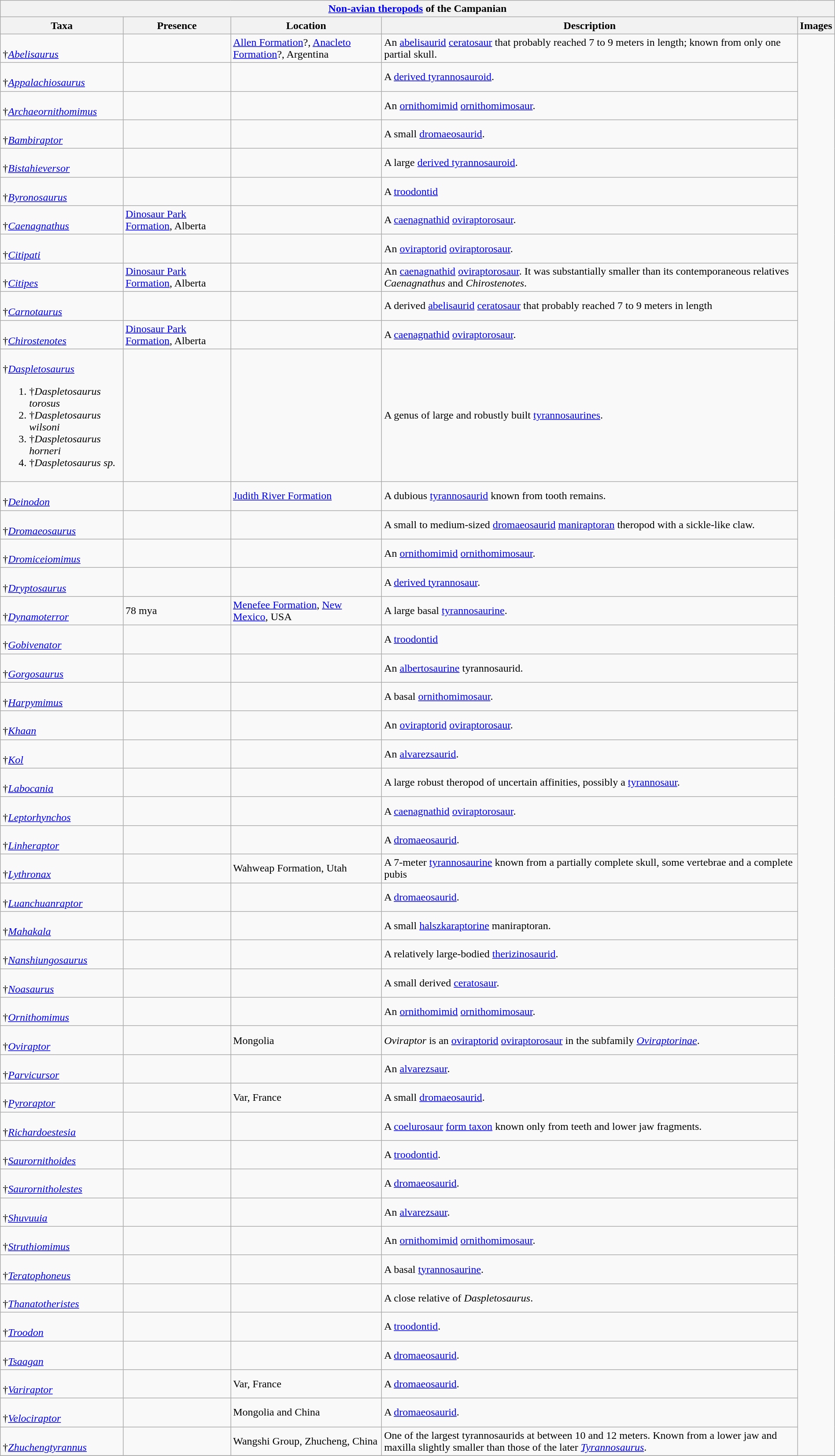<table class="wikitable" align="center" width="100%">
<tr>
<th colspan="5" align="center"><a href='#'>Non-avian theropods</a> of the Campanian</th>
</tr>
<tr>
<th>Taxa</th>
<th>Presence</th>
<th>Location</th>
<th>Description</th>
<th>Images</th>
</tr>
<tr>
<td><br>†<em><a href='#'>Abelisaurus</a></em></td>
<td></td>
<td><a href='#'>Allen Formation</a>?, <a href='#'>Anacleto Formation</a>?, Argentina</td>
<td>An <a href='#'>abelisaurid</a> <a href='#'>ceratosaur</a> that probably reached 7 to 9 meters in length; known from only one partial skull.</td>
<td rowspan="99"><br><br><br><br><br><br><br><br><br><br><br><br><br><br><br><br><br><br></td>
</tr>
<tr>
<td><br>†<em><a href='#'>Appalachiosaurus</a></em></td>
<td></td>
<td></td>
<td>A <a href='#'>derived tyrannosauroid</a>.</td>
</tr>
<tr>
<td><br>†<em><a href='#'>Archaeornithomimus</a></em></td>
<td></td>
<td></td>
<td>An <a href='#'>ornithomimid</a> <a href='#'>ornithomimosaur</a>.</td>
</tr>
<tr>
<td><br>†<em><a href='#'>Bambiraptor</a></em></td>
<td></td>
<td></td>
<td>A small <a href='#'>dromaeosaurid</a>.</td>
</tr>
<tr>
<td><br>†<em><a href='#'>Bistahieversor</a></em></td>
<td></td>
<td></td>
<td>A large <a href='#'>derived tyrannosauroid</a>.</td>
</tr>
<tr>
<td><br>†<em><a href='#'>Byronosaurus</a></em></td>
<td></td>
<td></td>
<td>A <a href='#'>troodontid</a></td>
</tr>
<tr>
<td><br>†<em><a href='#'>Caenagnathus</a></em></td>
<td><a href='#'>Dinosaur Park Formation</a>, Alberta</td>
<td></td>
<td>A <a href='#'>caenagnathid</a> <a href='#'>oviraptorosaur</a>.</td>
</tr>
<tr>
<td><br>†<em><a href='#'>Citipati</a></em></td>
<td></td>
<td></td>
<td>An <a href='#'>oviraptorid</a> <a href='#'>oviraptorosaur</a>.</td>
</tr>
<tr>
<td><br>†<em><a href='#'>Citipes</a></em></td>
<td><a href='#'>Dinosaur Park Formation</a>, Alberta</td>
<td></td>
<td>An <a href='#'>caenagnathid</a> <a href='#'>oviraptorosaur</a>. It was substantially smaller than its contemporaneous relatives <em>Caenagnathus</em> and <em>Chirostenotes</em>.</td>
</tr>
<tr>
<td><br>†<em><a href='#'>Carnotaurus</a></em></td>
<td></td>
<td></td>
<td>A derived <a href='#'>abelisaurid</a> <a href='#'>ceratosaur</a> that probably reached 7 to 9 meters in length</td>
</tr>
<tr>
<td><br>†<em><a href='#'>Chirostenotes</a></em></td>
<td><a href='#'>Dinosaur Park Formation</a>, Alberta</td>
<td></td>
<td>A <a href='#'>caenagnathid</a> <a href='#'>oviraptorosaur</a>.</td>
</tr>
<tr>
<td><br>†<em><a href='#'>Daspletosaurus</a></em><ol><li>†<em>Daspletosaurus torosus</em></li><li>†<em>Daspletosaurus wilsoni</em></li><li>†<em>Daspletosaurus horneri</em></li><li>†<em>Daspletosaurus sp.</em></li></ol></td>
<td></td>
<td></td>
<td>A genus of large and robustly built <a href='#'>tyrannosaurines</a>.</td>
</tr>
<tr>
<td><br>†<em><a href='#'>Deinodon</a></em></td>
<td></td>
<td><a href='#'>Judith River Formation</a></td>
<td>A dubious <a href='#'>tyrannosaurid</a> known from tooth remains.</td>
</tr>
<tr>
<td><br>†<em><a href='#'>Dromaeosaurus</a></em></td>
<td></td>
<td></td>
<td>A small to medium-sized <a href='#'>dromaeosaurid</a> <a href='#'>maniraptoran</a> theropod with a sickle-like claw.</td>
</tr>
<tr>
<td><br>†<em><a href='#'>Dromiceiomimus</a></em></td>
<td></td>
<td></td>
<td>An <a href='#'>ornithomimid</a> <a href='#'>ornithomimosaur</a>.</td>
</tr>
<tr>
<td><br>†<em><a href='#'>Dryptosaurus</a></em></td>
<td></td>
<td></td>
<td>A <a href='#'>derived tyrannosaur</a>.</td>
</tr>
<tr>
<td><br>†<em><a href='#'>Dynamoterror</a></em></td>
<td>78 mya</td>
<td><a href='#'>Menefee Formation</a>, <a href='#'>New Mexico</a>, USA</td>
<td>A large basal <a href='#'>tyrannosaurine</a>.</td>
</tr>
<tr>
<td><br>†<em><a href='#'>Gobivenator</a></em></td>
<td></td>
<td></td>
<td>A <a href='#'>troodontid</a></td>
</tr>
<tr>
<td><br>†<em><a href='#'>Gorgosaurus</a></em></td>
<td></td>
<td></td>
<td>An <a href='#'>albertosaurine</a> tyrannosaurid.</td>
</tr>
<tr>
<td><br>†<em><a href='#'>Harpymimus</a></em></td>
<td></td>
<td></td>
<td>A basal <a href='#'>ornithomimosaur</a>.</td>
</tr>
<tr>
<td><br>†<em><a href='#'>Khaan</a></em></td>
<td></td>
<td></td>
<td>An <a href='#'>oviraptorid</a> <a href='#'>oviraptorosaur</a>.</td>
</tr>
<tr>
<td><br>†<em><a href='#'>Kol</a></em></td>
<td></td>
<td></td>
<td>An <a href='#'>alvarezsaurid</a>.</td>
</tr>
<tr>
<td><br>†<em><a href='#'>Labocania</a></em></td>
<td></td>
<td></td>
<td>A large robust theropod of uncertain affinities, possibly a <a href='#'>tyrannosaur</a>.</td>
</tr>
<tr>
<td><br>†<em><a href='#'>Leptorhynchos</a></em></td>
<td></td>
<td></td>
<td>A <a href='#'>caenagnathid</a> <a href='#'>oviraptorosaur</a>.</td>
</tr>
<tr>
<td><br>†<em><a href='#'>Linheraptor</a></em></td>
<td></td>
<td></td>
<td>A <a href='#'>dromaeosaurid</a>.</td>
</tr>
<tr>
<td><br>†<em><a href='#'>Lythronax</a></em></td>
<td></td>
<td>Wahweap Formation, Utah</td>
<td>A 7-meter <a href='#'>tyrannosaurine</a> known from a partially complete skull, some vertebrae and a complete pubis</td>
</tr>
<tr>
<td><br>†<em><a href='#'>Luanchuanraptor</a></em></td>
<td></td>
<td></td>
<td>A <a href='#'>dromaeosaurid</a>.</td>
</tr>
<tr>
<td><br>†<em><a href='#'>Mahakala</a></em></td>
<td></td>
<td></td>
<td>A small <a href='#'>halszkaraptorine</a> maniraptoran.</td>
</tr>
<tr>
<td><br>†<em><a href='#'>Nanshiungosaurus</a></em></td>
<td></td>
<td></td>
<td>A relatively large-bodied <a href='#'>therizinosaurid</a>.</td>
</tr>
<tr>
<td><br>†<em><a href='#'>Noasaurus</a></em></td>
<td></td>
<td></td>
<td>A small derived <a href='#'>ceratosaur</a>.</td>
</tr>
<tr>
<td><br>†<em><a href='#'>Ornithomimus</a></em></td>
<td></td>
<td></td>
<td>An <a href='#'>ornithomimid</a> <a href='#'>ornithomimosaur</a>.</td>
</tr>
<tr>
<td><br>†<em><a href='#'>Oviraptor</a></em></td>
<td></td>
<td>Mongolia</td>
<td><em>Oviraptor</em> is an <a href='#'>oviraptorid</a> <a href='#'>oviraptorosaur</a> in the subfamily <em><a href='#'>Oviraptorinae</a></em>.</td>
</tr>
<tr>
<td><br>†<em><a href='#'>Parvicursor</a></em></td>
<td></td>
<td></td>
<td>An <a href='#'>alvarezsaur</a>.</td>
</tr>
<tr>
<td><br>†<em><a href='#'>Pyroraptor</a></em></td>
<td></td>
<td>Var, France</td>
<td>A small <a href='#'>dromaeosaurid</a>.</td>
</tr>
<tr>
<td><br>†<em><a href='#'>Richardoestesia</a></em></td>
<td></td>
<td></td>
<td>A <a href='#'>coelurosaur</a> <a href='#'>form taxon</a> known only from teeth and lower jaw fragments.</td>
</tr>
<tr>
<td><br>†<em><a href='#'>Saurornithoides</a></em></td>
<td></td>
<td></td>
<td>A <a href='#'>troodontid</a>.</td>
</tr>
<tr>
<td><br>†<em><a href='#'>Saurornitholestes</a></em></td>
<td></td>
<td></td>
<td>A <a href='#'>dromaeosaurid</a>.</td>
</tr>
<tr>
<td><br>†<em><a href='#'>Shuvuuia</a></em></td>
<td></td>
<td></td>
<td>An <a href='#'>alvarezsaur</a>.</td>
</tr>
<tr>
<td><br>†<em><a href='#'>Struthiomimus</a></em></td>
<td></td>
<td></td>
<td>An <a href='#'>ornithomimid</a> <a href='#'>ornithomimosaur</a>.</td>
</tr>
<tr>
<td><br>†<em><a href='#'>Teratophoneus</a></em></td>
<td></td>
<td></td>
<td>A basal <a href='#'>tyrannosaurine</a>.</td>
</tr>
<tr>
<td><br>†<em><a href='#'>Thanatotheristes</a></em></td>
<td></td>
<td></td>
<td>A close relative of <em>Daspletosaurus</em>.</td>
</tr>
<tr>
<td><br>†<em><a href='#'>Troodon</a></em></td>
<td></td>
<td></td>
<td>A <a href='#'>troodontid</a>.</td>
</tr>
<tr>
<td><br>†<em><a href='#'>Tsaagan</a></em></td>
<td></td>
<td></td>
<td>A <a href='#'>dromaeosaurid</a>.</td>
</tr>
<tr>
<td><br>†<em><a href='#'>Variraptor</a></em></td>
<td></td>
<td>Var, France</td>
<td>A <a href='#'>dromaeosaurid</a>.</td>
</tr>
<tr>
<td><br>†<em><a href='#'>Velociraptor</a></em></td>
<td></td>
<td>Mongolia and China</td>
<td>A <a href='#'>dromaeosaurid</a>.</td>
</tr>
<tr>
<td><br>†<em><a href='#'>Zhuchengtyrannus</a></em></td>
<td></td>
<td>Wangshi Group, Zhucheng, China</td>
<td>One of the largest tyrannosaurids at between 10 and 12 meters. Known from a lower jaw and maxilla slightly smaller than those of the later <em><a href='#'>Tyrannosaurus</a></em>.</td>
</tr>
<tr>
</tr>
</table>
